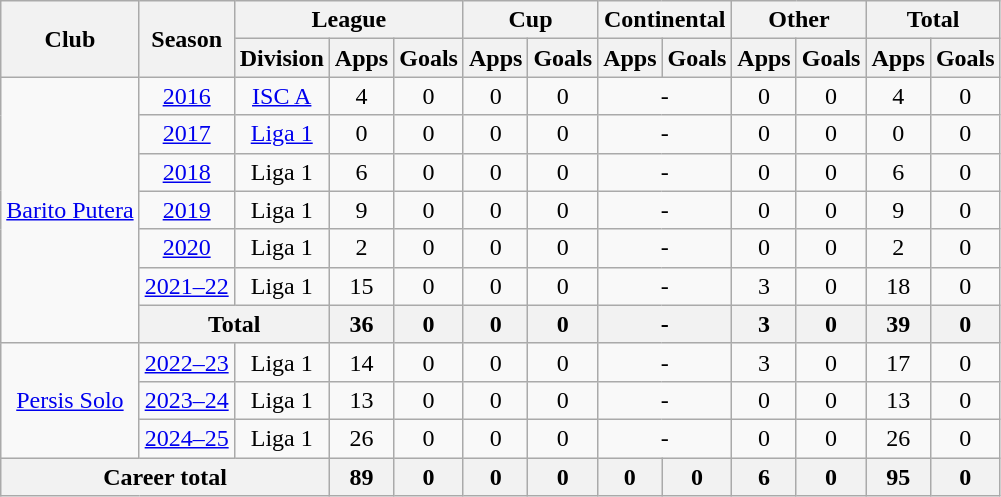<table class="wikitable" style="text-align:center">
<tr>
<th rowspan="2">Club</th>
<th rowspan="2">Season</th>
<th colspan="3">League</th>
<th colspan="2">Cup</th>
<th colspan="2">Continental</th>
<th colspan="2">Other</th>
<th colspan="2">Total</th>
</tr>
<tr>
<th>Division</th>
<th>Apps</th>
<th>Goals</th>
<th>Apps</th>
<th>Goals</th>
<th>Apps</th>
<th>Goals</th>
<th>Apps</th>
<th>Goals</th>
<th>Apps</th>
<th>Goals</th>
</tr>
<tr>
<td rowspan="7" valign="center"><a href='#'>Barito Putera</a></td>
<td><a href='#'>2016</a></td>
<td><a href='#'>ISC A</a></td>
<td>4</td>
<td>0</td>
<td>0</td>
<td>0</td>
<td colspan="2">-</td>
<td>0</td>
<td>0</td>
<td>4</td>
<td>0</td>
</tr>
<tr>
<td><a href='#'>2017</a></td>
<td rowspan="1" valign="center"><a href='#'>Liga 1</a></td>
<td>0</td>
<td>0</td>
<td>0</td>
<td>0</td>
<td colspan="2">-</td>
<td>0</td>
<td>0</td>
<td>0</td>
<td>0</td>
</tr>
<tr>
<td><a href='#'>2018</a></td>
<td rowspan="1" valign="center">Liga 1</td>
<td>6</td>
<td>0</td>
<td>0</td>
<td>0</td>
<td colspan="2">-</td>
<td>0</td>
<td>0</td>
<td>6</td>
<td>0</td>
</tr>
<tr>
<td><a href='#'>2019</a></td>
<td rowspan="1" valign="center">Liga 1</td>
<td>9</td>
<td>0</td>
<td>0</td>
<td>0</td>
<td colspan="2">-</td>
<td>0</td>
<td>0</td>
<td>9</td>
<td>0</td>
</tr>
<tr>
<td><a href='#'>2020</a></td>
<td rowspan="1" valign="center">Liga 1</td>
<td>2</td>
<td>0</td>
<td>0</td>
<td>0</td>
<td colspan="2">-</td>
<td>0</td>
<td>0</td>
<td>2</td>
<td>0</td>
</tr>
<tr>
<td><a href='#'>2021–22</a></td>
<td rowspan="1" valign="center">Liga 1</td>
<td>15</td>
<td>0</td>
<td>0</td>
<td>0</td>
<td colspan="2">-</td>
<td>3</td>
<td>0</td>
<td>18</td>
<td>0</td>
</tr>
<tr>
<th colspan="2">Total</th>
<th>36</th>
<th>0</th>
<th>0</th>
<th>0</th>
<th colspan="2">-</th>
<th>3</th>
<th>0</th>
<th>39</th>
<th>0</th>
</tr>
<tr>
<td rowspan="3"><a href='#'>Persis Solo</a></td>
<td><a href='#'>2022–23</a></td>
<td rowspan="1">Liga 1</td>
<td>14</td>
<td>0</td>
<td>0</td>
<td>0</td>
<td colspan="2">-</td>
<td>3</td>
<td>0</td>
<td>17</td>
<td>0</td>
</tr>
<tr>
<td><a href='#'>2023–24</a></td>
<td>Liga 1</td>
<td>13</td>
<td>0</td>
<td>0</td>
<td>0</td>
<td colspan="2">-</td>
<td>0</td>
<td>0</td>
<td>13</td>
<td>0</td>
</tr>
<tr>
<td><a href='#'>2024–25</a></td>
<td>Liga 1</td>
<td>26</td>
<td>0</td>
<td>0</td>
<td>0</td>
<td colspan="2">-</td>
<td>0</td>
<td>0</td>
<td>26</td>
<td>0</td>
</tr>
<tr>
<th colspan="3">Career total</th>
<th>89</th>
<th>0</th>
<th>0</th>
<th>0</th>
<th>0</th>
<th>0</th>
<th>6</th>
<th>0</th>
<th>95</th>
<th>0</th>
</tr>
</table>
